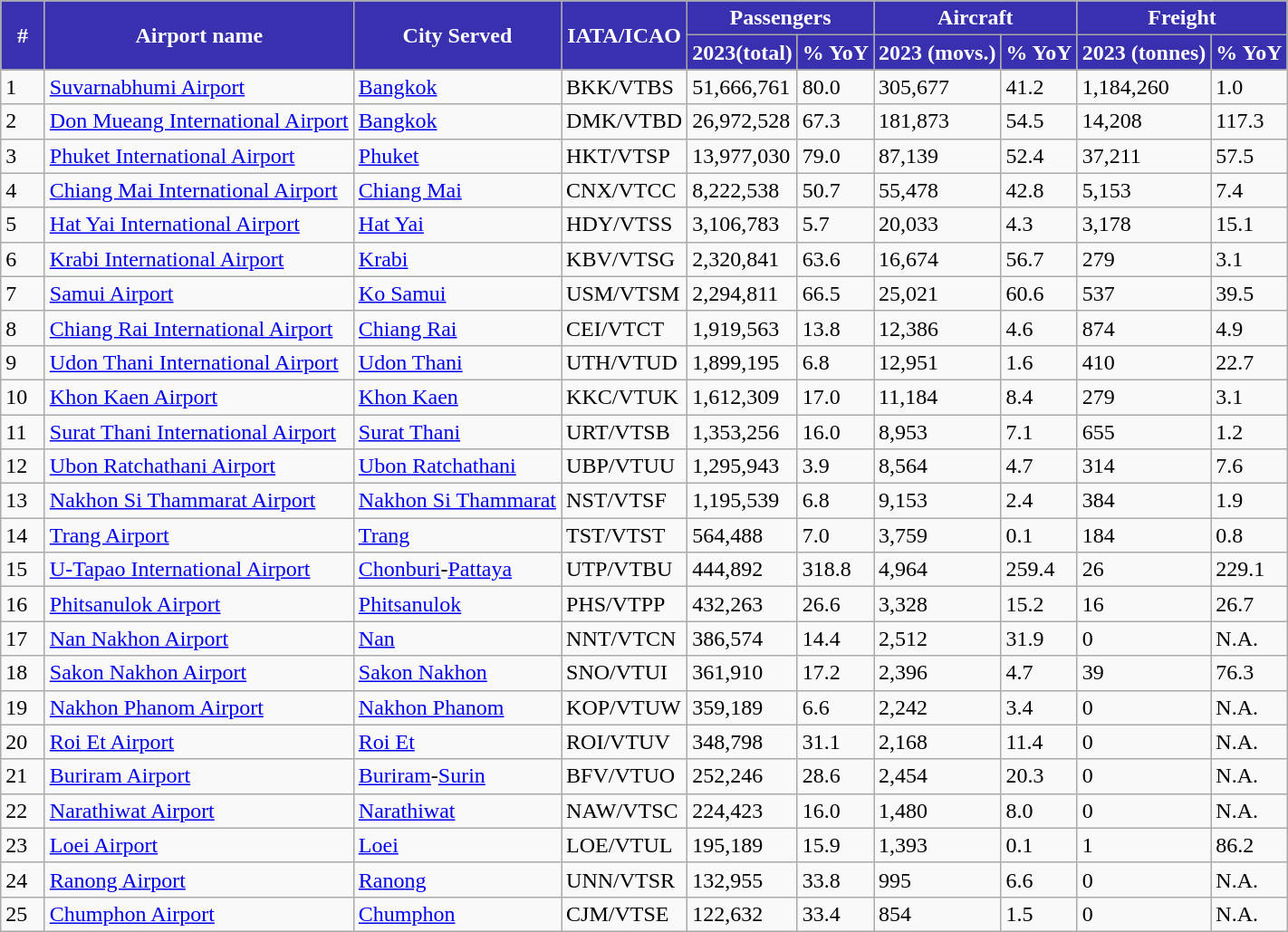<table class="wikitable sortable">
<tr>
<th style="background:#3830AE;color: white" rowspan="2" width=25px>#</th>
<th style="background:#3830AE;color: white" rowspan="2">Airport name</th>
<th style="background:#3830AE;color: white" rowspan="2">City Served</th>
<th style="background:#3830AE;color: white" rowspan="2" width=50px>IATA/ICAO</th>
<th style="background:#3830AE;color: white" colspan="2">Passengers</th>
<th style="background:#3830AE;color: white" colspan="2">Aircraft</th>
<th style="background:#3830AE;color: white" colspan="2">Freight</th>
</tr>
<tr>
<th style="background:#3830AE;color: white">2023(total)</th>
<th style="background:#3830AE;color: white">% YoY</th>
<th style="background:#3830AE;color: white">2023 (movs.)</th>
<th style="background:#3830AE;color: white">% YoY</th>
<th style="background:#3830AE;color: white">2023 (tonnes)</th>
<th style="background:#3830AE;color: white">% YoY</th>
</tr>
<tr>
<td>1</td>
<td><a href='#'>Suvarnabhumi Airport</a></td>
<td><a href='#'>Bangkok</a></td>
<td>BKK/VTBS</td>
<td>51,666,761</td>
<td> 80.0</td>
<td>305,677</td>
<td> 41.2</td>
<td>1,184,260</td>
<td> 1.0</td>
</tr>
<tr>
<td>2</td>
<td><a href='#'>Don Mueang International Airport</a></td>
<td><a href='#'>Bangkok</a></td>
<td>DMK/VTBD</td>
<td>26,972,528</td>
<td> 67.3</td>
<td>181,873</td>
<td> 54.5</td>
<td>14,208</td>
<td> 117.3</td>
</tr>
<tr>
<td>3</td>
<td><a href='#'>Phuket International Airport</a></td>
<td><a href='#'>Phuket</a></td>
<td>HKT/VTSP</td>
<td>13,977,030</td>
<td> 79.0</td>
<td>87,139</td>
<td> 52.4</td>
<td>37,211</td>
<td> 57.5</td>
</tr>
<tr>
<td>4</td>
<td><a href='#'>Chiang Mai International Airport</a></td>
<td><a href='#'>Chiang Mai</a></td>
<td>CNX/VTCC</td>
<td>8,222,538</td>
<td> 50.7</td>
<td>55,478</td>
<td> 42.8</td>
<td>5,153</td>
<td> 7.4</td>
</tr>
<tr>
<td>5</td>
<td><a href='#'>Hat Yai International Airport</a></td>
<td><a href='#'>Hat Yai</a></td>
<td>HDY/VTSS</td>
<td>3,106,783</td>
<td> 5.7</td>
<td>20,033</td>
<td> 4.3</td>
<td>3,178</td>
<td> 15.1</td>
</tr>
<tr>
<td>6</td>
<td><a href='#'>Krabi International Airport</a></td>
<td><a href='#'>Krabi</a></td>
<td>KBV/VTSG</td>
<td>2,320,841</td>
<td> 63.6</td>
<td>16,674</td>
<td> 56.7</td>
<td>279</td>
<td> 3.1</td>
</tr>
<tr>
<td>7</td>
<td><a href='#'>Samui Airport</a></td>
<td><a href='#'>Ko Samui</a></td>
<td>USM/VTSM</td>
<td>2,294,811</td>
<td> 66.5</td>
<td>25,021</td>
<td> 60.6</td>
<td>537</td>
<td> 39.5</td>
</tr>
<tr>
<td>8</td>
<td><a href='#'>Chiang Rai International Airport</a></td>
<td><a href='#'>Chiang Rai</a></td>
<td>CEI/VTCT</td>
<td>1,919,563</td>
<td> 13.8</td>
<td>12,386</td>
<td> 4.6</td>
<td>874</td>
<td> 4.9</td>
</tr>
<tr>
<td>9</td>
<td><a href='#'>Udon Thani International Airport</a></td>
<td><a href='#'>Udon Thani</a></td>
<td>UTH/VTUD</td>
<td>1,899,195</td>
<td> 6.8</td>
<td>12,951</td>
<td> 1.6</td>
<td>410</td>
<td> 22.7</td>
</tr>
<tr>
<td>10</td>
<td><a href='#'>Khon Kaen Airport</a></td>
<td><a href='#'>Khon Kaen</a></td>
<td>KKC/VTUK</td>
<td>1,612,309</td>
<td> 17.0</td>
<td>11,184</td>
<td> 8.4</td>
<td>279</td>
<td> 3.1</td>
</tr>
<tr>
<td>11</td>
<td><a href='#'>Surat Thani International Airport</a></td>
<td><a href='#'>Surat Thani</a></td>
<td>URT/VTSB</td>
<td>1,353,256</td>
<td> 16.0</td>
<td>8,953</td>
<td> 7.1</td>
<td>655</td>
<td> 1.2</td>
</tr>
<tr>
<td>12</td>
<td><a href='#'>Ubon Ratchathani Airport</a></td>
<td><a href='#'>Ubon Ratchathani</a></td>
<td>UBP/VTUU</td>
<td>1,295,943</td>
<td> 3.9</td>
<td>8,564</td>
<td> 4.7</td>
<td>314</td>
<td> 7.6</td>
</tr>
<tr>
<td>13</td>
<td><a href='#'>Nakhon Si Thammarat Airport</a></td>
<td><a href='#'>Nakhon Si Thammarat</a></td>
<td>NST/VTSF</td>
<td>1,195,539</td>
<td> 6.8</td>
<td>9,153</td>
<td> 2.4</td>
<td>384</td>
<td> 1.9</td>
</tr>
<tr>
<td>14</td>
<td><a href='#'>Trang Airport</a></td>
<td><a href='#'>Trang</a></td>
<td>TST/VTST</td>
<td>564,488</td>
<td> 7.0</td>
<td>3,759</td>
<td> 0.1</td>
<td>184</td>
<td> 0.8</td>
</tr>
<tr>
<td>15</td>
<td><a href='#'>U-Tapao International Airport</a></td>
<td><a href='#'>Chonburi</a>-<a href='#'>Pattaya</a></td>
<td>UTP/VTBU</td>
<td>444,892</td>
<td> 318.8</td>
<td>4,964</td>
<td> 259.4</td>
<td>26</td>
<td> 229.1</td>
</tr>
<tr>
<td>16</td>
<td><a href='#'>Phitsanulok Airport</a></td>
<td><a href='#'>Phitsanulok</a></td>
<td>PHS/VTPP</td>
<td>432,263</td>
<td> 26.6</td>
<td>3,328</td>
<td> 15.2</td>
<td>16</td>
<td> 26.7</td>
</tr>
<tr>
<td>17</td>
<td><a href='#'>Nan Nakhon Airport</a></td>
<td><a href='#'>Nan</a></td>
<td>NNT/VTCN</td>
<td>386,574</td>
<td> 14.4</td>
<td>2,512</td>
<td> 31.9</td>
<td>0</td>
<td>N.A.</td>
</tr>
<tr>
<td>18</td>
<td><a href='#'>Sakon Nakhon Airport</a></td>
<td><a href='#'>Sakon Nakhon</a></td>
<td>SNO/VTUI</td>
<td>361,910</td>
<td> 17.2</td>
<td>2,396</td>
<td> 4.7</td>
<td>39</td>
<td> 76.3</td>
</tr>
<tr>
<td>19</td>
<td><a href='#'>Nakhon Phanom Airport</a></td>
<td><a href='#'>Nakhon Phanom</a></td>
<td>KOP/VTUW</td>
<td>359,189</td>
<td> 6.6</td>
<td>2,242</td>
<td> 3.4</td>
<td>0</td>
<td>N.A.</td>
</tr>
<tr>
<td>20</td>
<td><a href='#'>Roi Et Airport</a></td>
<td><a href='#'>Roi Et</a></td>
<td>ROI/VTUV</td>
<td>348,798</td>
<td> 31.1</td>
<td>2,168</td>
<td> 11.4</td>
<td>0</td>
<td>N.A.</td>
</tr>
<tr>
<td>21</td>
<td><a href='#'>Buriram Airport</a></td>
<td><a href='#'>Buriram</a>-<a href='#'>Surin</a></td>
<td>BFV/VTUO</td>
<td>252,246</td>
<td>28.6</td>
<td>2,454</td>
<td> 20.3</td>
<td>0</td>
<td>N.A.</td>
</tr>
<tr>
<td>22</td>
<td><a href='#'>Narathiwat Airport</a></td>
<td><a href='#'>Narathiwat</a></td>
<td>NAW/VTSC</td>
<td>224,423</td>
<td> 16.0</td>
<td>1,480</td>
<td> 8.0</td>
<td>0</td>
<td>N.A.</td>
</tr>
<tr>
<td>23</td>
<td><a href='#'>Loei Airport</a></td>
<td><a href='#'>Loei</a></td>
<td>LOE/VTUL</td>
<td>195,189</td>
<td> 15.9</td>
<td>1,393</td>
<td> 0.1</td>
<td>1</td>
<td> 86.2</td>
</tr>
<tr>
<td>24</td>
<td><a href='#'>Ranong Airport</a></td>
<td><a href='#'>Ranong</a></td>
<td>UNN/VTSR</td>
<td>132,955</td>
<td> 33.8</td>
<td>995</td>
<td> 6.6</td>
<td>0</td>
<td>N.A.</td>
</tr>
<tr>
<td>25</td>
<td><a href='#'>Chumphon Airport</a></td>
<td><a href='#'>Chumphon</a></td>
<td>CJM/VTSE</td>
<td>122,632</td>
<td> 33.4</td>
<td>854</td>
<td> 1.5</td>
<td>0</td>
<td>N.A.</td>
</tr>
</table>
